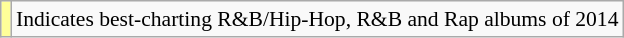<table class="wikitable" style="font-size:90%;">
<tr>
<td style="background-color:#FFFF99"></td>
<td>Indicates best-charting R&B/Hip-Hop, R&B and Rap albums of 2014</td>
</tr>
</table>
